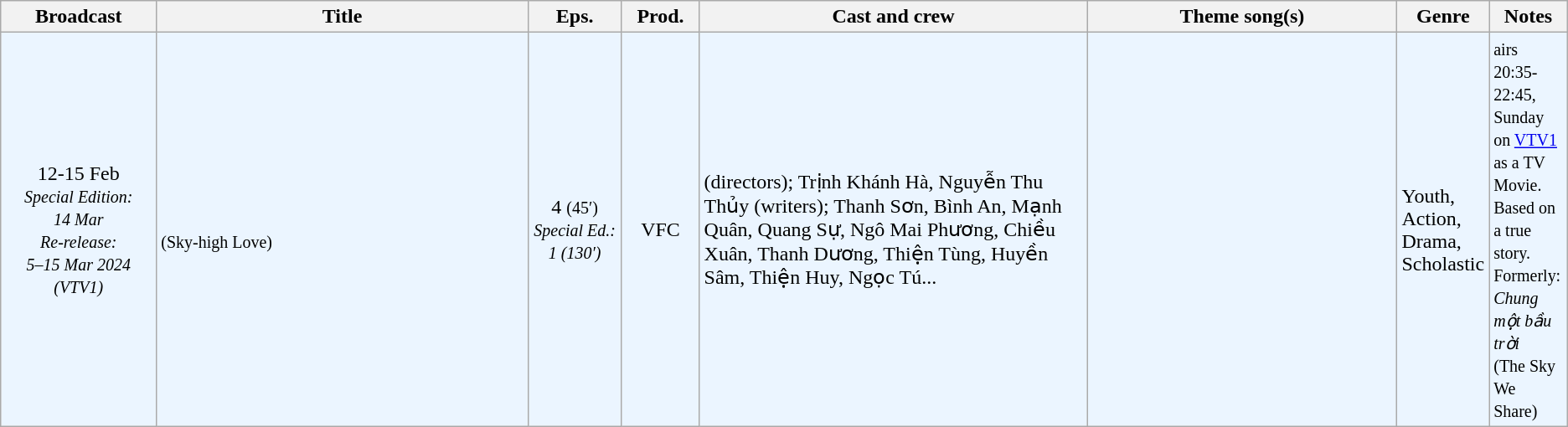<table class="wikitable sortable">
<tr>
<th style="width:10%;">Broadcast</th>
<th style="width:24%;">Title</th>
<th style="width:6%;">Eps.</th>
<th style="width:5%;">Prod.</th>
<th style="width:25%;">Cast and crew</th>
<th style="width:20%;">Theme song(s)</th>
<th style="width:5%;">Genre</th>
<th style="width:5%;">Notes</th>
</tr>
<tr ---- bgcolor="#ebf5ff">
<td style="text-align:center;">12-15 Feb<br><small><em>Special Edition:<br>14 Mar</em></small><br><small><em>Re-release:<br>5–15 Mar 2024 (VTV1)</em></small><br></td>
<td><em></em> <br><small>(Sky-high Love)</small></td>
<td style="text-align:center;">4 <small>(45′)<br><em>Special Ed.:<br>1 (130′)</em></small></td>
<td style="text-align:center;">VFC</td>
<td> (directors); Trịnh Khánh Hà, Nguyễn Thu Thủy (writers); Thanh Sơn, Bình An, Mạnh Quân, Quang Sự, Ngô Mai Phương, Chiều Xuân, Thanh Dương, Thiện Tùng, Huyền Sâm, Thiện Huy, Ngọc Tú...</td>
<td></td>
<td>Youth, Action, Drama, Scholastic</td>
<td><small> airs 20:35-22:45, Sunday on <a href='#'>VTV1</a> as a TV Movie.<br>Based on a true story.</small><br><small>Formerly: <em>Chung một bầu trời</em><br>(The Sky We Share)</small></td>
</tr>
</table>
